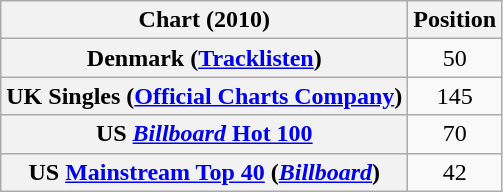<table class="wikitable plainrowheaders sortable" style="text-align:center;">
<tr>
<th scope="col">Chart (2010)</th>
<th scope="col">Position</th>
</tr>
<tr>
<th scope="row">Denmark (<a href='#'>Tracklisten</a>)</th>
<td>50</td>
</tr>
<tr>
<th scope="row">UK Singles (<a href='#'>Official Charts Company</a>)</th>
<td>145</td>
</tr>
<tr>
<th scope="row">US <a href='#'><em>Billboard</em> Hot 100</a></th>
<td>70</td>
</tr>
<tr>
<th scope="row">US <a href='#'>Mainstream Top 40</a> (<em><a href='#'>Billboard</a></em>)</th>
<td>42</td>
</tr>
</table>
